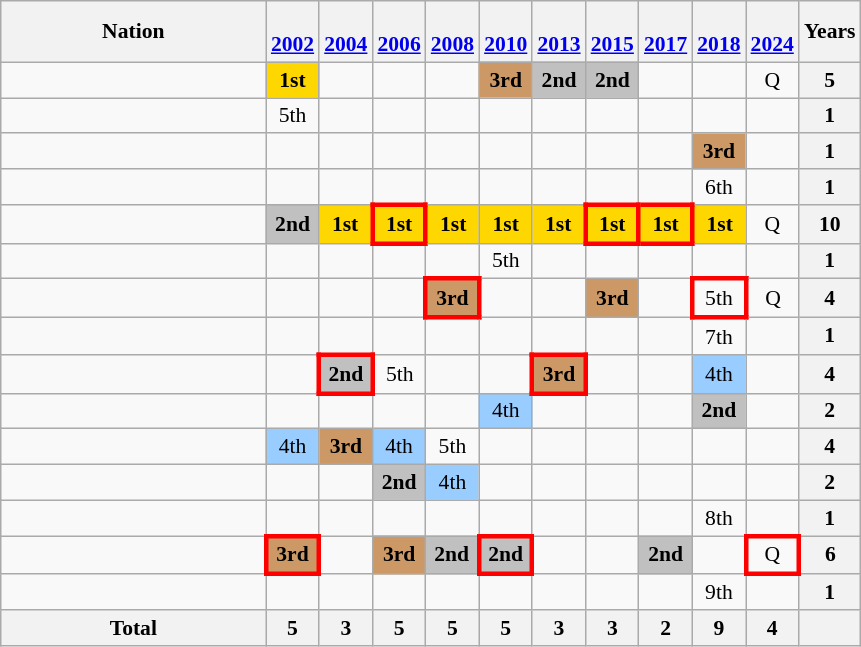<table class="wikitable" style="text-align:center; font-size:90%">
<tr>
<th width=170>Nation</th>
<th><br><a href='#'>2002</a></th>
<th><br><a href='#'>2004</a></th>
<th><br><a href='#'>2006</a></th>
<th><br><a href='#'>2008</a></th>
<th><br><a href='#'>2010</a></th>
<th><br><a href='#'>2013</a></th>
<th><br><a href='#'>2015</a></th>
<th><br><a href='#'>2017</a></th>
<th><br><a href='#'>2018</a></th>
<th><br><a href='#'>2024</a></th>
<th>Years</th>
</tr>
<tr>
<td align=left></td>
<td bgcolor=gold><strong>1st</strong></td>
<td></td>
<td></td>
<td></td>
<td bgcolor=#cc9966><strong>3rd</strong></td>
<td bgcolor=silver><strong>2nd</strong></td>
<td bgcolor=silver><strong>2nd</strong></td>
<td></td>
<td></td>
<td>Q</td>
<th>5</th>
</tr>
<tr>
<td align=left></td>
<td>5th</td>
<td></td>
<td></td>
<td></td>
<td></td>
<td></td>
<td></td>
<td></td>
<td></td>
<td></td>
<th>1</th>
</tr>
<tr>
<td align=left></td>
<td></td>
<td></td>
<td></td>
<td></td>
<td></td>
<td></td>
<td></td>
<td></td>
<td bgcolor=#cc9966><strong>3rd</strong></td>
<td></td>
<th>1</th>
</tr>
<tr>
<td align=left></td>
<td></td>
<td></td>
<td></td>
<td></td>
<td></td>
<td></td>
<td></td>
<td></td>
<td>6th</td>
<td></td>
<th>1</th>
</tr>
<tr>
<td align=left></td>
<td bgcolor=silver><strong>2nd</strong></td>
<td bgcolor=gold><strong>1st</strong></td>
<td style="border: 3px solid red" bgcolor=gold><strong>1st</strong></td>
<td bgcolor=gold><strong>1st</strong></td>
<td bgcolor=gold><strong>1st</strong></td>
<td bgcolor=gold><strong>1st</strong></td>
<td style="border: 3px solid red" bgcolor=gold><strong>1st</strong></td>
<td style="border: 3px solid red" bgcolor=gold><strong>1st</strong></td>
<td bgcolor=gold><strong>1st</strong></td>
<td>Q</td>
<th>10</th>
</tr>
<tr>
<td align=left></td>
<td></td>
<td></td>
<td></td>
<td></td>
<td>5th</td>
<td></td>
<td></td>
<td></td>
<td></td>
<td></td>
<th>1</th>
</tr>
<tr>
<td align=left></td>
<td></td>
<td></td>
<td></td>
<td style="border: 3px solid red" bgcolor=#cc9966><strong>3rd</strong></td>
<td></td>
<td></td>
<td bgcolor=#cc9966><strong>3rd</strong></td>
<td></td>
<td style="border: 3px solid red">5th</td>
<td>Q</td>
<th>4</th>
</tr>
<tr>
<td align=left></td>
<td></td>
<td></td>
<td></td>
<td></td>
<td></td>
<td></td>
<td></td>
<td></td>
<td>7th</td>
<td></td>
<th>1</th>
</tr>
<tr>
<td align=left></td>
<td></td>
<td style="border: 3px solid red" bgcolor=silver><strong>2nd</strong></td>
<td>5th</td>
<td></td>
<td></td>
<td style="border: 3px solid red" bgcolor=#cc9966><strong>3rd</strong></td>
<td></td>
<td></td>
<td bgcolor=#9acdff>4th</td>
<td></td>
<th>4</th>
</tr>
<tr>
<td align=left></td>
<td></td>
<td></td>
<td></td>
<td></td>
<td bgcolor=#9acdff>4th</td>
<td></td>
<td></td>
<td></td>
<td bgcolor=silver><strong>2nd</strong></td>
<td></td>
<th>2</th>
</tr>
<tr>
<td align=left></td>
<td bgcolor=#9acdff>4th</td>
<td bgcolor=#cc9966><strong>3rd</strong></td>
<td bgcolor=#9acdff>4th</td>
<td>5th</td>
<td></td>
<td></td>
<td></td>
<td></td>
<td></td>
<td></td>
<th>4</th>
</tr>
<tr>
<td align=left></td>
<td></td>
<td></td>
<td bgcolor=silver><strong>2nd</strong></td>
<td bgcolor=#9acdff>4th</td>
<td></td>
<td></td>
<td></td>
<td></td>
<td></td>
<td></td>
<th>2</th>
</tr>
<tr>
<td align=left></td>
<td></td>
<td></td>
<td></td>
<td></td>
<td></td>
<td></td>
<td></td>
<td></td>
<td>8th</td>
<td></td>
<th>1</th>
</tr>
<tr>
<td align=left></td>
<td style="border: 3px solid red" bgcolor=#cc9966><strong>3rd</strong></td>
<td></td>
<td bgcolor=#cc9966><strong>3rd</strong></td>
<td bgcolor=silver><strong>2nd</strong></td>
<td style="border: 3px solid red" bgcolor=silver><strong>2nd</strong></td>
<td></td>
<td></td>
<td bgcolor=silver><strong>2nd</strong></td>
<td></td>
<td style="border: 3px solid red">Q</td>
<th>6</th>
</tr>
<tr>
<td align=left></td>
<td></td>
<td></td>
<td></td>
<td></td>
<td></td>
<td></td>
<td></td>
<td></td>
<td>9th</td>
<td></td>
<th>1</th>
</tr>
<tr>
<th>Total</th>
<th>5</th>
<th>3</th>
<th>5</th>
<th>5</th>
<th>5</th>
<th>3</th>
<th>3</th>
<th>2</th>
<th>9</th>
<th>4</th>
<th></th>
</tr>
</table>
